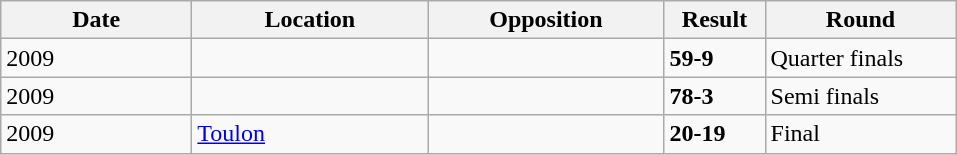<table class="wikitable">
<tr style="text-align:left;">
<th width="120">Date</th>
<th width="150">Location</th>
<th width="150">Opposition</th>
<th width="60">Result</th>
<th width="120">Round</th>
</tr>
<tr>
<td>2009</td>
<td></td>
<td></td>
<td><strong>59-9</strong></td>
<td>Quarter finals</td>
</tr>
<tr>
<td>2009</td>
<td></td>
<td></td>
<td><strong>78-3</strong></td>
<td>Semi finals</td>
</tr>
<tr>
<td>2009</td>
<td><a href='#'>Toulon</a></td>
<td></td>
<td><strong>20-19</strong></td>
<td>Final</td>
</tr>
</table>
